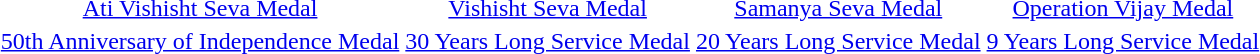<table style="margin-left: auto; margin-right: auto; border: none;">
<tr>
<td style="text-align: center;"><a href='#'>Ati Vishisht Seva Medal</a></td>
<td style="text-align: center;"><a href='#'>Vishisht Seva Medal</a></td>
<td style="text-align: center;"><a href='#'>Samanya Seva Medal</a></td>
<td style="text-align: center;"><a href='#'>Operation Vijay Medal</a></td>
</tr>
<tr>
<td style="text-align: center;"><a href='#'>50th Anniversary of Independence Medal</a></td>
<td style="text-align: center;"><a href='#'>30 Years Long Service Medal</a></td>
<td style="text-align: center;"><a href='#'>20 Years Long Service Medal</a></td>
<td style="text-align: center;"><a href='#'>9 Years Long Service Medal</a></td>
</tr>
<tr>
</tr>
</table>
